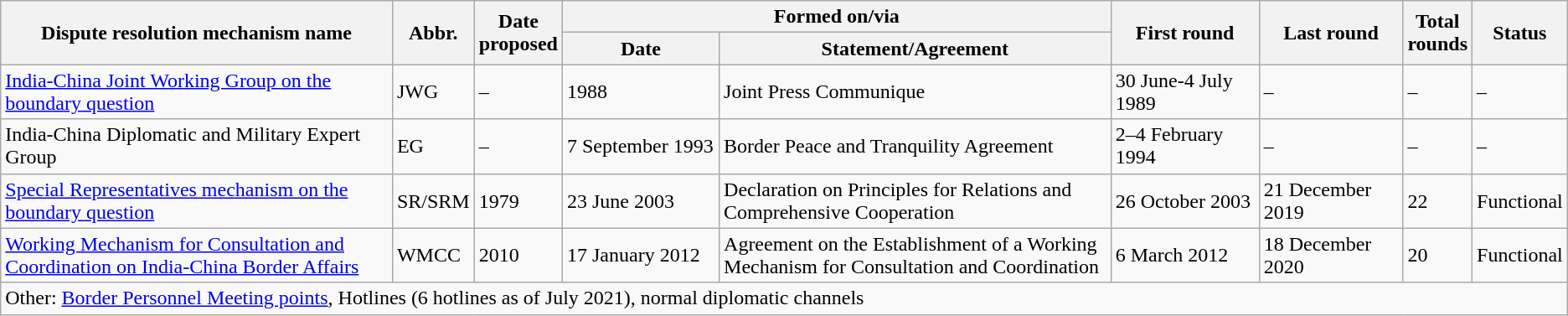<table class="wikitable">
<tr>
<th rowspan="2" width="25%">Dispute resolution mechanism name</th>
<th rowspan="2">Abbr.</th>
<th rowspan="2">Date<br>proposed</th>
<th colspan="2" width="35%">Formed on/via</th>
<th rowspan="2">First round</th>
<th rowspan="2">Last round</th>
<th rowspan="2">Total<br>rounds</th>
<th rowspan="2">Status</th>
</tr>
<tr>
<th width="10%">Date</th>
<th width="25%">Statement/Agreement</th>
</tr>
<tr>
<td><a href='#'>India-China Joint Working Group on the boundary question</a></td>
<td>JWG</td>
<td>–</td>
<td>1988</td>
<td>Joint Press Communique</td>
<td>30 June-4 July 1989</td>
<td>–</td>
<td>–</td>
<td>–</td>
</tr>
<tr>
<td>India-China Diplomatic and Military Expert Group</td>
<td>EG</td>
<td>–</td>
<td>7 September 1993</td>
<td>Border Peace and Tranquility Agreement</td>
<td>2–4 February 1994</td>
<td>–</td>
<td>–</td>
<td>–</td>
</tr>
<tr>
<td><a href='#'>Special Representatives mechanism on the boundary question</a></td>
<td>SR/SRM</td>
<td>1979</td>
<td>23 June 2003</td>
<td>Declaration on Principles for Relations and Comprehensive Cooperation</td>
<td>26 October 2003</td>
<td>21 December 2019</td>
<td>22</td>
<td>Functional</td>
</tr>
<tr>
<td><a href='#'>Working Mechanism for Consultation and Coordination on India-China Border Affairs</a></td>
<td>WMCC</td>
<td>2010</td>
<td>17 January 2012</td>
<td>Agreement on the Establishment of a Working Mechanism for Consultation and Coordination</td>
<td>6 March 2012</td>
<td>18 December 2020</td>
<td>20</td>
<td>Functional</td>
</tr>
<tr>
<td colspan="9">Other: <a href='#'>Border Personnel Meeting points</a>, Hotlines (6 hotlines as of July 2021), normal diplomatic channels</td>
</tr>
</table>
